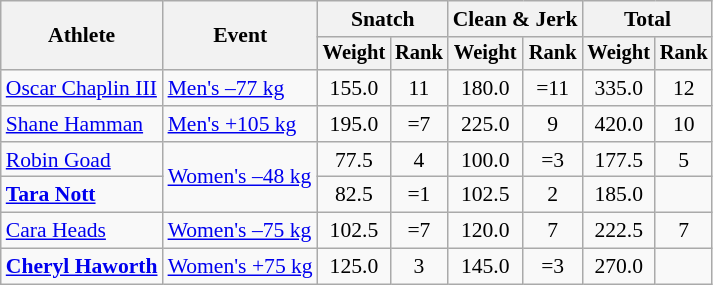<table class=wikitable style=font-size:90%;text-align:center>
<tr>
<th rowspan=2>Athlete</th>
<th rowspan=2>Event</th>
<th colspan=2>Snatch</th>
<th colspan=2>Clean & Jerk</th>
<th colspan=2>Total</th>
</tr>
<tr style=font-size:95%>
<th>Weight</th>
<th>Rank</th>
<th>Weight</th>
<th>Rank</th>
<th>Weight</th>
<th>Rank</th>
</tr>
<tr>
<td align=left><a href='#'>Oscar Chaplin III</a></td>
<td align=left><a href='#'>Men's –77 kg</a></td>
<td>155.0</td>
<td>11</td>
<td>180.0</td>
<td>=11</td>
<td>335.0</td>
<td>12</td>
</tr>
<tr>
<td align=left><a href='#'>Shane Hamman</a></td>
<td align=left><a href='#'>Men's +105 kg</a></td>
<td>195.0</td>
<td>=7</td>
<td>225.0</td>
<td>9</td>
<td>420.0</td>
<td>10</td>
</tr>
<tr>
<td align=left><a href='#'>Robin Goad</a></td>
<td align=left rowspan=2><a href='#'>Women's –48 kg</a></td>
<td>77.5</td>
<td>4</td>
<td>100.0</td>
<td>=3</td>
<td>177.5</td>
<td>5</td>
</tr>
<tr>
<td align=left><strong><a href='#'>Tara Nott</a></strong></td>
<td>82.5</td>
<td>=1</td>
<td>102.5</td>
<td>2</td>
<td>185.0</td>
<td></td>
</tr>
<tr>
<td align=left><a href='#'>Cara Heads</a></td>
<td align=left><a href='#'>Women's –75 kg</a></td>
<td>102.5</td>
<td>=7</td>
<td>120.0</td>
<td>7</td>
<td>222.5</td>
<td>7</td>
</tr>
<tr>
<td align=left><strong><a href='#'>Cheryl Haworth</a></strong></td>
<td align=left><a href='#'>Women's +75 kg</a></td>
<td>125.0</td>
<td>3</td>
<td>145.0</td>
<td>=3</td>
<td>270.0</td>
<td></td>
</tr>
</table>
